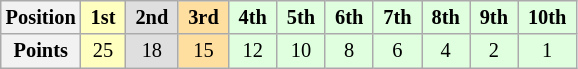<table class="wikitable" style="font-size:85%; text-align:center">
<tr>
<th>Position</th>
<td style="background:#FFFFBF;"> <strong>1st</strong> </td>
<td style="background:#DFDFDF;"> <strong>2nd</strong> </td>
<td style="background:#FFDF9F;"> <strong>3rd</strong> </td>
<td style="background:#DFFFDF;"> <strong>4th</strong> </td>
<td style="background:#DFFFDF;"> <strong>5th</strong> </td>
<td style="background:#DFFFDF;"> <strong>6th</strong> </td>
<td style="background:#DFFFDF;"> <strong>7th</strong> </td>
<td style="background:#DFFFDF;"> <strong>8th</strong> </td>
<td style="background:#DFFFDF;"> <strong>9th</strong> </td>
<td style="background:#DFFFDF;"> <strong>10th</strong> </td>
</tr>
<tr>
<th>Points</th>
<td style="background:#FFFFBF;">25</td>
<td style="background:#DFDFDF;">18</td>
<td style="background:#FFDF9F;">15</td>
<td style="background:#DFFFDF;">12</td>
<td style="background:#DFFFDF;">10</td>
<td style="background:#DFFFDF;">8</td>
<td style="background:#DFFFDF;">6</td>
<td style="background:#DFFFDF;">4</td>
<td style="background:#DFFFDF;">2</td>
<td style="background:#DFFFDF;">1</td>
</tr>
</table>
